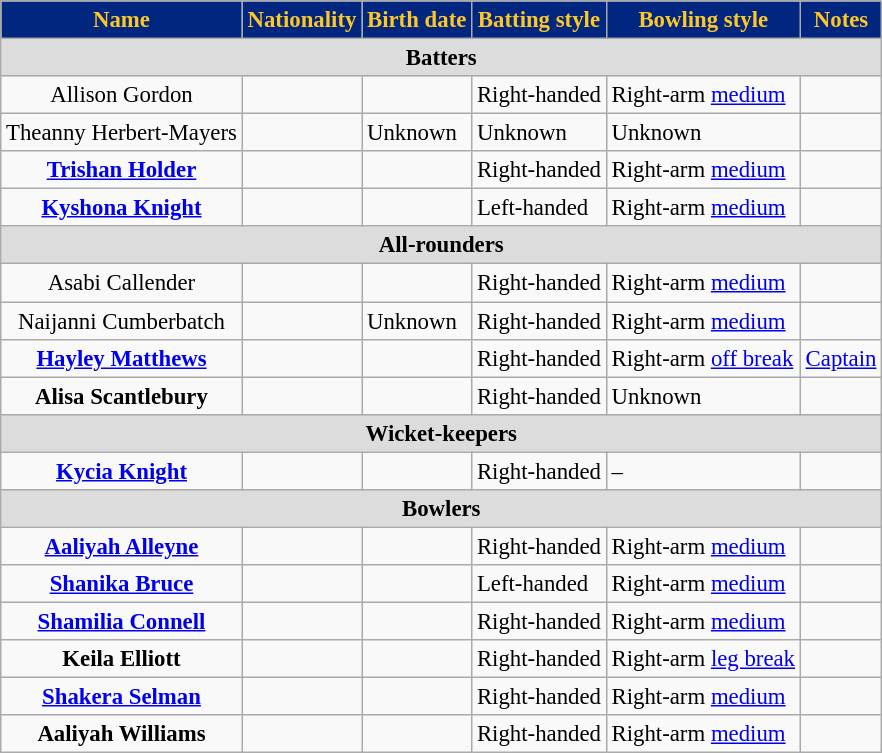<table class="wikitable"  style="font-size:95%;">
<tr>
<th style="background:#00267F; color:#FFC726; text-align:centre;">Name</th>
<th style="background:#00267F; color:#FFC726; text-align:centre;">Nationality</th>
<th style="background:#00267F; color:#FFC726; text-align:centre;">Birth date</th>
<th style="background:#00267F; color:#FFC726; text-align:centre;">Batting style</th>
<th style="background:#00267F; color:#FFC726; text-align:centre;">Bowling style</th>
<th style="background:#00267F; color:#FFC726; text-align:centre;">Notes</th>
</tr>
<tr>
<th colspan="6" style="background:#dcdcdc; text-align:centre;">Batters</th>
</tr>
<tr>
<td style="text-align:center">Allison Gordon</td>
<td></td>
<td></td>
<td>Right-handed</td>
<td>Right-arm <a href='#'>medium</a></td>
<td></td>
</tr>
<tr>
<td style="text-align:center">Theanny Herbert-Mayers</td>
<td></td>
<td>Unknown</td>
<td>Unknown</td>
<td>Unknown</td>
<td></td>
</tr>
<tr>
<td style="text-align:center"><strong><a href='#'>Trishan Holder</a></strong></td>
<td></td>
<td></td>
<td>Right-handed</td>
<td>Right-arm <a href='#'>medium</a></td>
<td></td>
</tr>
<tr>
<td style="text-align:center"><strong><a href='#'>Kyshona Knight</a></strong></td>
<td></td>
<td></td>
<td>Left-handed</td>
<td>Right-arm <a href='#'>medium</a></td>
<td></td>
</tr>
<tr>
<th colspan="6" style="background:#dcdcdc; text-align:centre;">All-rounders</th>
</tr>
<tr>
<td style="text-align:center">Asabi Callender</td>
<td></td>
<td></td>
<td>Right-handed</td>
<td>Right-arm <a href='#'>medium</a></td>
<td></td>
</tr>
<tr>
<td style="text-align:center">Naijanni Cumberbatch</td>
<td></td>
<td>Unknown</td>
<td>Right-handed</td>
<td>Right-arm <a href='#'>medium</a></td>
<td></td>
</tr>
<tr>
<td style="text-align:center"><strong><a href='#'>Hayley Matthews</a></strong></td>
<td></td>
<td></td>
<td>Right-handed</td>
<td>Right-arm <a href='#'>off break</a></td>
<td><a href='#'>Captain</a></td>
</tr>
<tr>
<td style="text-align:center"><strong>Alisa Scantlebury</strong></td>
<td></td>
<td></td>
<td>Right-handed</td>
<td>Unknown</td>
<td></td>
</tr>
<tr>
<th colspan="6" style="background:#dcdcdc; text-align:centre;">Wicket-keepers</th>
</tr>
<tr>
<td style="text-align:center"><strong><a href='#'>Kycia Knight</a></strong></td>
<td></td>
<td></td>
<td>Right-handed</td>
<td>–</td>
<td></td>
</tr>
<tr>
<th colspan="6" style="background:#dcdcdc; text-align:centre;">Bowlers</th>
</tr>
<tr>
<td style="text-align:center"><strong><a href='#'>Aaliyah Alleyne</a></strong></td>
<td></td>
<td></td>
<td>Right-handed</td>
<td>Right-arm <a href='#'>medium</a></td>
<td></td>
</tr>
<tr>
<td style="text-align:center"><strong><a href='#'>Shanika Bruce</a></strong></td>
<td></td>
<td></td>
<td>Left-handed</td>
<td>Right-arm <a href='#'>medium</a></td>
<td></td>
</tr>
<tr>
<td style="text-align:center"><strong><a href='#'>Shamilia Connell</a></strong></td>
<td></td>
<td></td>
<td>Right-handed</td>
<td>Right-arm <a href='#'>medium</a></td>
<td></td>
</tr>
<tr>
<td style="text-align:center"><strong>Keila Elliott</strong></td>
<td></td>
<td></td>
<td>Right-handed</td>
<td>Right-arm <a href='#'>leg break</a></td>
<td></td>
</tr>
<tr>
<td style="text-align:center"><strong><a href='#'>Shakera Selman</a></strong></td>
<td></td>
<td></td>
<td>Right-handed</td>
<td>Right-arm <a href='#'>medium</a></td>
<td></td>
</tr>
<tr>
<td style="text-align:center"><strong>Aaliyah Williams</strong></td>
<td></td>
<td></td>
<td>Right-handed</td>
<td>Right-arm <a href='#'>medium</a></td>
<td></td>
</tr>
</table>
